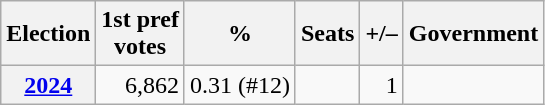<table class="wikitable" style="text-align:right;">
<tr>
<th>Election</th>
<th>1st pref<br>votes</th>
<th>%</th>
<th>Seats</th>
<th>+/–</th>
<th>Government</th>
</tr>
<tr>
<th><a href='#'>2024</a></th>
<td>6,862</td>
<td>0.31 (#12)</td>
<td></td>
<td> 1</td>
<td></td>
</tr>
</table>
